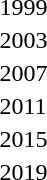<table>
<tr>
<td>1999</td>
<td></td>
<td></td>
<td></td>
</tr>
<tr>
<td>2003</td>
<td></td>
<td></td>
<td></td>
</tr>
<tr>
<td>2007</td>
<td></td>
<td></td>
<td></td>
</tr>
<tr>
<td>2011<br></td>
<td></td>
<td></td>
<td></td>
</tr>
<tr>
<td>2015<br></td>
<td></td>
<td></td>
<td></td>
</tr>
<tr>
<td>2019<br></td>
<td></td>
<td></td>
<td></td>
</tr>
</table>
